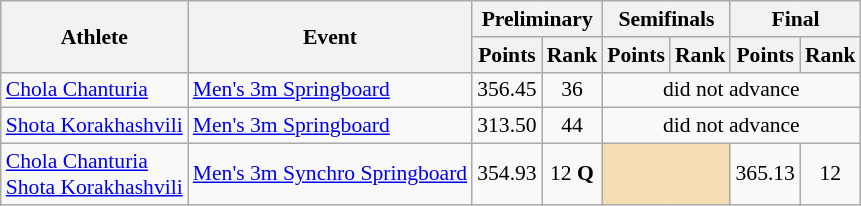<table class=wikitable style="font-size:90%">
<tr>
<th rowspan="2">Athlete</th>
<th rowspan="2">Event</th>
<th colspan="2">Preliminary</th>
<th colspan="2">Semifinals</th>
<th colspan="2">Final</th>
</tr>
<tr>
<th>Points</th>
<th>Rank</th>
<th>Points</th>
<th>Rank</th>
<th>Points</th>
<th>Rank</th>
</tr>
<tr>
<td rowspan="1"><a href='#'>Chola Chanturia</a></td>
<td><a href='#'>Men's 3m Springboard</a></td>
<td align=center>356.45</td>
<td align=center>36</td>
<td align=center colspan=4>did not advance</td>
</tr>
<tr>
<td rowspan="1"><a href='#'>Shota Korakhashvili</a></td>
<td><a href='#'>Men's 3m Springboard</a></td>
<td align=center>313.50</td>
<td align=center>44</td>
<td align=center colspan=4>did not advance</td>
</tr>
<tr>
<td rowspan="1"><a href='#'>Chola Chanturia</a><br><a href='#'>Shota Korakhashvili</a></td>
<td><a href='#'>Men's 3m Synchro Springboard</a></td>
<td align=center>354.93</td>
<td align=center>12 <strong>Q</strong></td>
<td colspan= 2 bgcolor="wheat"></td>
<td align=center>365.13</td>
<td align=center>12</td>
</tr>
</table>
